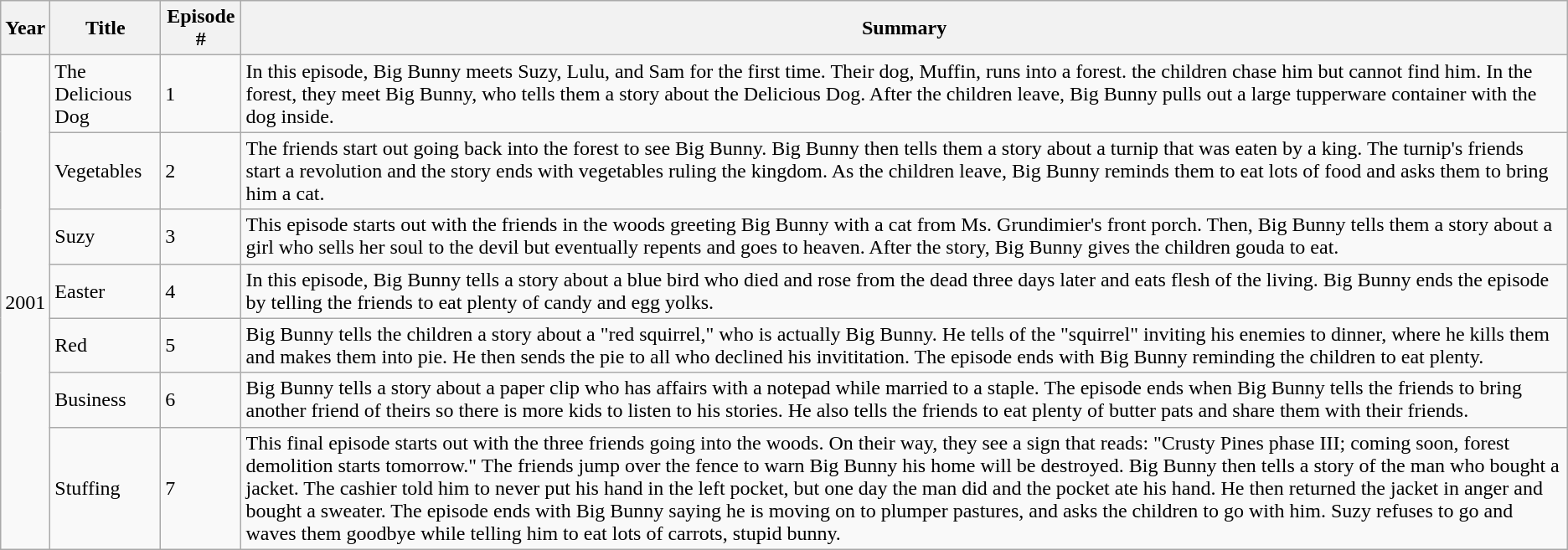<table class="wikitable">
<tr>
<th>Year</th>
<th>Title</th>
<th>Episode #</th>
<th>Summary</th>
</tr>
<tr>
<td rowspan="7">2001</td>
<td>The Delicious Dog</td>
<td>1</td>
<td>In this episode, Big Bunny meets Suzy, Lulu, and Sam for the first time. Their dog, Muffin, runs into a forest. the children chase him but cannot find him. In the forest, they meet Big Bunny, who tells them a story about the Delicious Dog. After the children leave, Big Bunny pulls out a large tupperware container with the dog inside.</td>
</tr>
<tr>
<td>Vegetables</td>
<td>2</td>
<td>The friends start out going back into the forest to see Big Bunny. Big Bunny then tells them a story about a turnip that was eaten by a king. The turnip's friends start a revolution and the story ends with vegetables ruling the kingdom. As the children leave, Big Bunny reminds them to eat lots of food and asks them to bring him a cat.</td>
</tr>
<tr>
<td>Suzy</td>
<td>3</td>
<td>This episode starts out with the friends in the woods greeting Big Bunny with a cat from Ms. Grundimier's front porch. Then, Big Bunny tells them a story about a girl who sells her soul to the devil but eventually repents and goes to heaven. After the story, Big Bunny gives the children gouda to eat.</td>
</tr>
<tr>
<td>Easter</td>
<td>4</td>
<td>In this episode, Big Bunny tells a story about a blue bird who died and rose from the dead three days later and eats flesh of the living. Big Bunny ends the episode by telling the friends to eat plenty of candy and egg yolks.</td>
</tr>
<tr>
<td>Red</td>
<td>5</td>
<td>Big Bunny tells the children a story about a "red squirrel," who is actually Big Bunny. He tells of the "squirrel" inviting his enemies to dinner, where he kills them and makes them into pie. He then sends the pie to all who declined his invititation. The episode ends with Big Bunny reminding the children to eat plenty.</td>
</tr>
<tr>
<td>Business</td>
<td>6</td>
<td>Big Bunny tells a story about a paper clip who has affairs with a notepad while married to a staple. The episode ends when Big Bunny tells the friends to bring another friend of theirs so there is more kids to listen to his stories. He also tells the friends to eat plenty of butter pats and share them with their friends.</td>
</tr>
<tr>
<td>Stuffing</td>
<td>7</td>
<td>This final episode starts out with the three friends going into the woods. On their way, they see a sign that reads: "Crusty Pines phase III; coming soon, forest demolition starts tomorrow."  The friends jump over the fence to warn Big Bunny his home will be destroyed. Big Bunny then tells a story of the man who bought a jacket. The cashier told him to never put his hand in the left pocket, but one day the man did and the pocket ate his hand. He then returned the jacket in anger and bought a sweater. The episode ends with Big Bunny saying he is moving on to plumper pastures, and asks the children to go with him. Suzy refuses to go and waves them goodbye while telling him to eat lots of carrots, stupid bunny.</td>
</tr>
</table>
